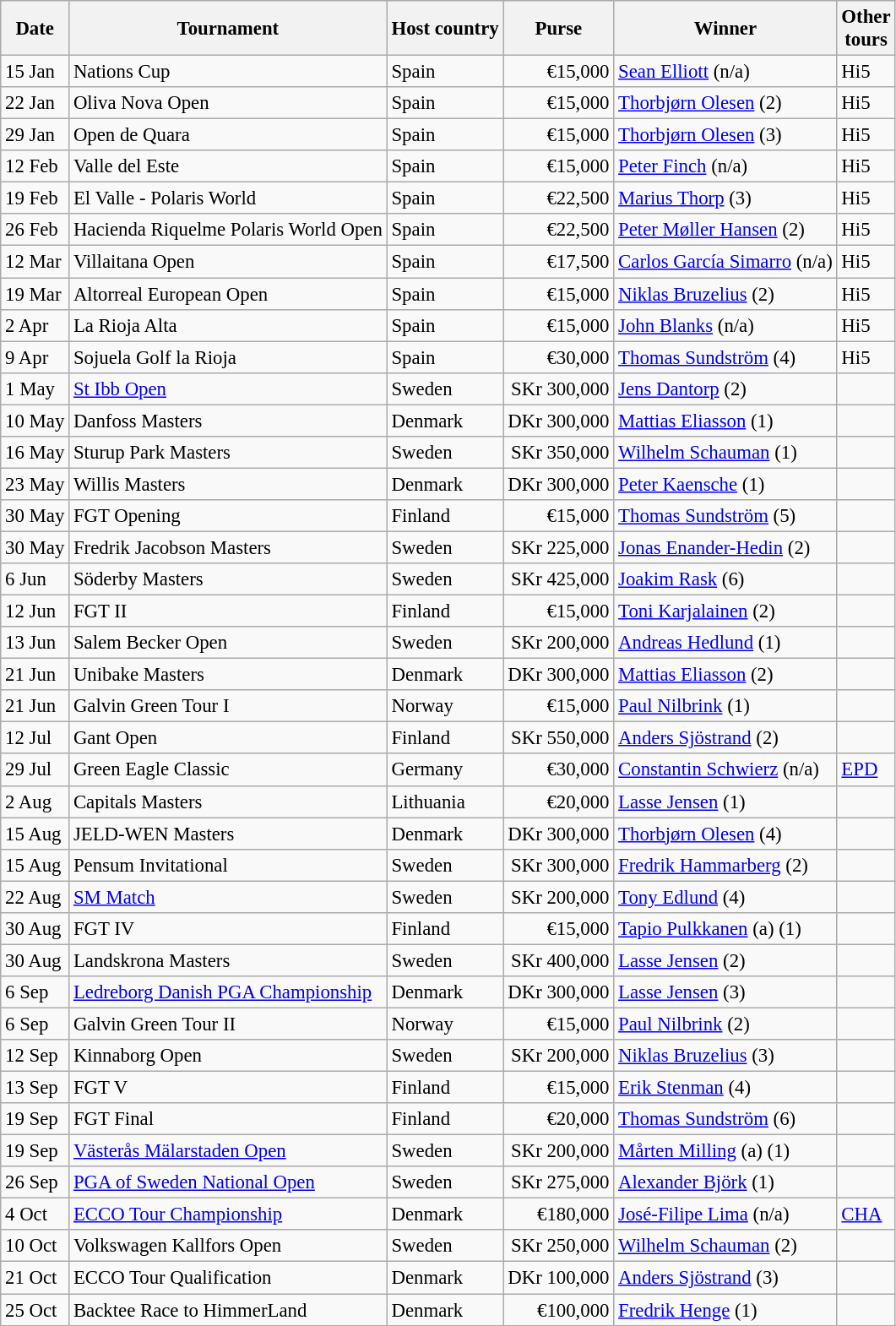<table class="wikitable" style="font-size:95%;">
<tr>
<th>Date</th>
<th>Tournament</th>
<th>Host country</th>
<th>Purse</th>
<th>Winner</th>
<th>Other<br>tours</th>
</tr>
<tr>
<td>15 Jan</td>
<td>Nations Cup</td>
<td>Spain</td>
<td align=right>€15,000</td>
<td> <a href='#'>Sean Elliott</a> (n/a)</td>
<td>Hi5</td>
</tr>
<tr>
<td>22 Jan</td>
<td>Oliva Nova Open</td>
<td>Spain</td>
<td align=right>€15,000</td>
<td> <a href='#'>Thorbjørn Olesen</a> (2)</td>
<td>Hi5</td>
</tr>
<tr>
<td>29 Jan</td>
<td>Open de Quara</td>
<td>Spain</td>
<td align=right>€15,000</td>
<td> <a href='#'>Thorbjørn Olesen</a> (3)</td>
<td>Hi5</td>
</tr>
<tr>
<td>12 Feb</td>
<td>Valle del Este</td>
<td>Spain</td>
<td align=right>€15,000</td>
<td> <a href='#'>Peter Finch</a> (n/a)</td>
<td>Hi5</td>
</tr>
<tr>
<td>19 Feb</td>
<td>El Valle - Polaris World</td>
<td>Spain</td>
<td align=right>€22,500</td>
<td> <a href='#'>Marius Thorp</a> (3)</td>
<td>Hi5</td>
</tr>
<tr>
<td>26 Feb</td>
<td>Hacienda Riquelme Polaris World Open</td>
<td>Spain</td>
<td align=right>€22,500</td>
<td> <a href='#'>Peter Møller Hansen</a> (2)</td>
<td>Hi5</td>
</tr>
<tr>
<td>12 Mar</td>
<td>Villaitana Open</td>
<td>Spain</td>
<td align=right>€17,500</td>
<td> <a href='#'>Carlos García Simarro</a> (n/a)</td>
<td>Hi5</td>
</tr>
<tr>
<td>19 Mar</td>
<td>Altorreal European Open</td>
<td>Spain</td>
<td align=right>€15,000</td>
<td> <a href='#'>Niklas Bruzelius</a> (2)</td>
<td>Hi5</td>
</tr>
<tr>
<td>2 Apr</td>
<td>La Rioja Alta</td>
<td>Spain</td>
<td align=right>€15,000</td>
<td> <a href='#'>John Blanks</a> (n/a)</td>
<td>Hi5</td>
</tr>
<tr>
<td>9 Apr</td>
<td>Sojuela Golf la Rioja</td>
<td>Spain</td>
<td align=right>€30,000</td>
<td> <a href='#'>Thomas Sundström</a> (4)</td>
<td>Hi5</td>
</tr>
<tr>
<td>1 May</td>
<td><a href='#'>St Ibb Open</a></td>
<td>Sweden</td>
<td align=right>SKr 300,000</td>
<td> <a href='#'>Jens Dantorp</a> (2)</td>
<td></td>
</tr>
<tr>
<td>10 May</td>
<td>Danfoss Masters</td>
<td>Denmark</td>
<td align=right>DKr 300,000</td>
<td> <a href='#'>Mattias Eliasson</a> (1)</td>
<td></td>
</tr>
<tr>
<td>16 May</td>
<td>Sturup Park Masters</td>
<td>Sweden</td>
<td align=right>SKr 350,000</td>
<td> <a href='#'>Wilhelm Schauman</a> (1)</td>
<td></td>
</tr>
<tr>
<td>23 May</td>
<td>Willis Masters</td>
<td>Denmark</td>
<td align=right>DKr 300,000</td>
<td> <a href='#'>Peter Kaensche</a> (1)</td>
<td></td>
</tr>
<tr>
<td>30 May</td>
<td>FGT Opening</td>
<td>Finland</td>
<td align=right>€15,000</td>
<td> <a href='#'>Thomas Sundström</a> (5)</td>
<td></td>
</tr>
<tr>
<td>30 May</td>
<td>Fredrik Jacobson Masters</td>
<td>Sweden</td>
<td align=right>SKr 225,000</td>
<td> <a href='#'>Jonas Enander-Hedin</a> (2)</td>
<td></td>
</tr>
<tr>
<td>6 Jun</td>
<td>Söderby Masters</td>
<td>Sweden</td>
<td align=right>SKr 425,000</td>
<td> <a href='#'>Joakim Rask</a> (6)</td>
<td></td>
</tr>
<tr>
<td>12 Jun</td>
<td>FGT II</td>
<td>Finland</td>
<td align=right>€15,000</td>
<td> <a href='#'>Toni Karjalainen</a> (2)</td>
<td></td>
</tr>
<tr>
<td>13 Jun</td>
<td>Salem Becker Open</td>
<td>Sweden</td>
<td align=right>SKr 200,000</td>
<td> <a href='#'>Andreas Hedlund</a> (1)</td>
<td></td>
</tr>
<tr>
<td>21 Jun</td>
<td>Unibake Masters</td>
<td>Denmark</td>
<td align=right>DKr 300,000</td>
<td> <a href='#'>Mattias Eliasson</a> (2)</td>
<td></td>
</tr>
<tr>
<td>21 Jun</td>
<td>Galvin Green Tour I</td>
<td>Norway</td>
<td align=right>€15,000</td>
<td> <a href='#'>Paul Nilbrink</a> (1)</td>
<td></td>
</tr>
<tr>
<td>12 Jul</td>
<td>Gant Open</td>
<td>Finland</td>
<td align=right>SKr 550,000</td>
<td> <a href='#'>Anders Sjöstrand</a> (2)</td>
<td></td>
</tr>
<tr>
<td>29 Jul</td>
<td>Green Eagle Classic</td>
<td>Germany</td>
<td align=right>€30,000</td>
<td> <a href='#'>Constantin Schwierz</a> (n/a)</td>
<td><a href='#'>EPD</a></td>
</tr>
<tr>
<td>2 Aug</td>
<td>Capitals Masters</td>
<td>Lithuania</td>
<td align=right>€20,000</td>
<td> <a href='#'>Lasse Jensen</a> (1)</td>
<td></td>
</tr>
<tr>
<td>15 Aug</td>
<td>JELD-WEN Masters</td>
<td>Denmark</td>
<td align=right>DKr 300,000</td>
<td> <a href='#'>Thorbjørn Olesen</a> (4)</td>
<td></td>
</tr>
<tr>
<td>15 Aug</td>
<td>Pensum Invitational</td>
<td>Sweden</td>
<td align=right>SKr 300,000</td>
<td> <a href='#'>Fredrik Hammarberg</a> (2)</td>
<td></td>
</tr>
<tr>
<td>22 Aug</td>
<td><a href='#'>SM Match</a></td>
<td>Sweden</td>
<td align=right>SKr 200,000</td>
<td> <a href='#'>Tony Edlund</a> (4)</td>
<td></td>
</tr>
<tr>
<td>30 Aug</td>
<td>FGT IV</td>
<td>Finland</td>
<td align=right>€15,000</td>
<td> <a href='#'>Tapio Pulkkanen</a> (a) (1)</td>
<td></td>
</tr>
<tr>
<td>30 Aug</td>
<td>Landskrona Masters</td>
<td>Sweden</td>
<td align=right>SKr 400,000</td>
<td> <a href='#'>Lasse Jensen</a> (2)</td>
<td></td>
</tr>
<tr>
<td>6 Sep</td>
<td><a href='#'>Ledreborg Danish PGA Championship</a></td>
<td>Denmark</td>
<td align=right>DKr 300,000</td>
<td> <a href='#'>Lasse Jensen</a> (3)</td>
<td></td>
</tr>
<tr>
<td>6 Sep</td>
<td>Galvin Green Tour II</td>
<td>Norway</td>
<td align=right>€15,000</td>
<td> <a href='#'>Paul Nilbrink</a> (2)</td>
<td></td>
</tr>
<tr>
<td>12 Sep</td>
<td>Kinnaborg Open</td>
<td>Sweden</td>
<td align=right>SKr 200,000</td>
<td> <a href='#'>Niklas Bruzelius</a> (3)</td>
<td></td>
</tr>
<tr>
<td>13 Sep</td>
<td>FGT V</td>
<td>Finland</td>
<td align=right>€15,000</td>
<td> <a href='#'>Erik Stenman</a> (4)</td>
<td></td>
</tr>
<tr>
<td>19 Sep</td>
<td>FGT Final</td>
<td>Finland</td>
<td align=right>€20,000</td>
<td> <a href='#'>Thomas Sundström</a> (6)</td>
<td></td>
</tr>
<tr>
<td>19 Sep</td>
<td><a href='#'>Västerås Mälarstaden Open</a></td>
<td>Sweden</td>
<td align=right>SKr 200,000</td>
<td> <a href='#'>Mårten Milling</a> (a) (1)</td>
<td></td>
</tr>
<tr>
<td>26 Sep</td>
<td><a href='#'>PGA of Sweden National Open</a></td>
<td>Sweden</td>
<td align=right>SKr 275,000</td>
<td> <a href='#'>Alexander Björk</a> (1)</td>
<td></td>
</tr>
<tr>
<td>4 Oct</td>
<td><a href='#'>ECCO Tour Championship</a></td>
<td>Denmark</td>
<td align=right>€180,000</td>
<td> <a href='#'>José-Filipe Lima</a> (n/a)</td>
<td><a href='#'>CHA</a></td>
</tr>
<tr>
<td>10 Oct</td>
<td>Volkswagen Kallfors Open</td>
<td>Sweden</td>
<td align=right>SKr 250,000</td>
<td> <a href='#'>Wilhelm Schauman</a> (2)</td>
<td></td>
</tr>
<tr>
<td>21 Oct</td>
<td>ECCO Tour Qualification</td>
<td>Denmark</td>
<td align=right>DKr 100,000</td>
<td> <a href='#'>Anders Sjöstrand</a> (3)</td>
<td></td>
</tr>
<tr>
<td>25 Oct</td>
<td>Backtee Race to HimmerLand</td>
<td>Denmark</td>
<td align=right>€100,000</td>
<td> <a href='#'>Fredrik Henge</a> (1)</td>
<td></td>
</tr>
</table>
